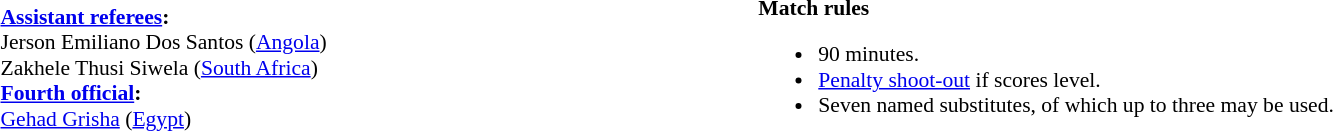<table width=100% style="font-size:90%">
<tr>
<td><br><strong><a href='#'>Assistant referees</a>:</strong>
<br>Jerson Emiliano Dos Santos (<a href='#'>Angola</a>)
<br>Zakhele Thusi Siwela (<a href='#'>South Africa</a>)
<br><strong><a href='#'>Fourth official</a>:</strong>
<br><a href='#'>Gehad Grisha</a> (<a href='#'>Egypt</a>)</td>
<td style="width:60%; vertical-align:top;"><br><strong>Match rules</strong><ul><li>90 minutes.</li><li><a href='#'>Penalty shoot-out</a> if scores level.</li><li>Seven named substitutes, of which up to three may be used.</li></ul></td>
</tr>
</table>
